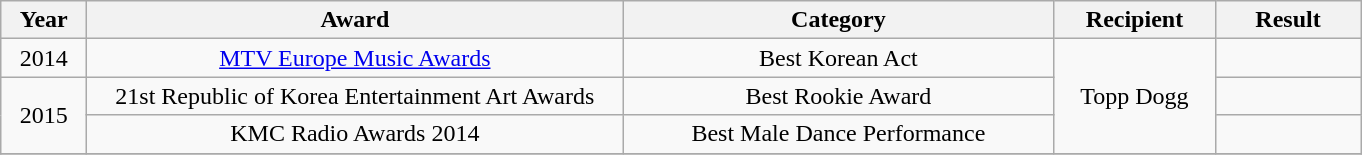<table class="wikitable" style="text-align:center;">
<tr>
<th width="50">Year</th>
<th width="350">Award</th>
<th width="280">Category</th>
<th width="100">Recipient</th>
<th width="90">Result</th>
</tr>
<tr>
<td rowspan="1">2014</td>
<td><a href='#'>MTV Europe Music Awards</a></td>
<td>Best Korean Act</td>
<td rowspan="3">Topp Dogg</td>
<td></td>
</tr>
<tr>
<td rowspan="2">2015</td>
<td>21st Republic of Korea Entertainment Art Awards</td>
<td>Best Rookie Award</td>
<td></td>
</tr>
<tr>
<td>KMC Radio Awards 2014</td>
<td>Best Male Dance Performance</td>
<td></td>
</tr>
<tr>
</tr>
</table>
